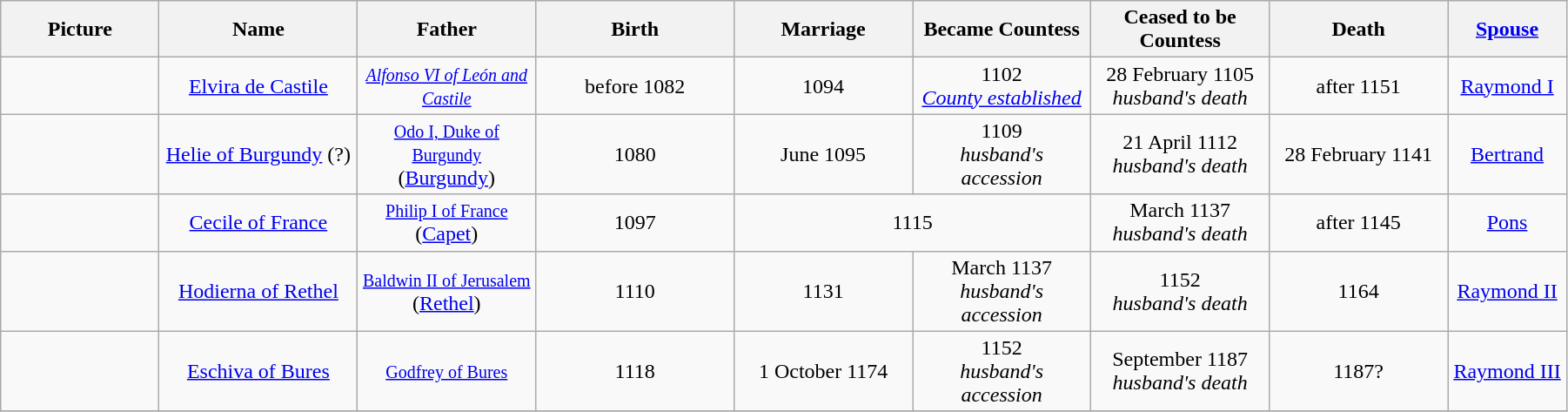<table width=95% class="wikitable">
<tr>
<th width = "8%">Picture</th>
<th width = "10%">Name</th>
<th width = "9%">Father</th>
<th width = "10%">Birth</th>
<th width = "9%">Marriage</th>
<th width = "9%">Became Countess</th>
<th width = "9%">Ceased to be Countess</th>
<th width = "9%">Death</th>
<th width = "6%"><a href='#'>Spouse</a></th>
</tr>
<tr>
<td align="center"></td>
<td align="center"><a href='#'>Elvira de Castile</a></td>
<td align="center"><em><small><a href='#'>Alfonso VI of León and Castile</a></small></em></td>
<td align="center">before 1082</td>
<td align="center">1094</td>
<td align="center">1102<br><em><a href='#'>County established</a></em></td>
<td align="center">28 February 1105<br><em>husband's death</em></td>
<td align="center">after 1151</td>
<td align="center"><a href='#'>Raymond I</a></td>
</tr>
<tr>
<td align="center"></td>
<td align="center"><a href='#'>Helie of Burgundy</a> (?)</td>
<td align="center"><small><a href='#'>Odo I, Duke of Burgundy</a></small><br> (<a href='#'>Burgundy</a>)</td>
<td align="center">1080</td>
<td align="center">June 1095</td>
<td align="center">1109<br><em>husband's accession</em></td>
<td align="center">21 April 1112<br><em>husband's death</em></td>
<td align="center">28 February 1141</td>
<td align="center"><a href='#'>Bertrand</a></td>
</tr>
<tr>
<td align="center"></td>
<td align="center"><a href='#'>Cecile of France</a></td>
<td align="center"><small><a href='#'>Philip I of France</a></small><br>(<a href='#'>Capet</a>)</td>
<td align="center">1097</td>
<td align="center" colspan="2">1115</td>
<td align="center">March 1137<br><em>husband's death</em></td>
<td align="center">after 1145</td>
<td align="center"><a href='#'>Pons</a></td>
</tr>
<tr>
<td align="center"></td>
<td align="center"><a href='#'>Hodierna of Rethel</a></td>
<td align="center"><small><a href='#'>Baldwin II of Jerusalem</a></small><br>(<a href='#'>Rethel</a>)</td>
<td align="center">1110</td>
<td align="center">1131</td>
<td align="center">March 1137<br><em>husband's accession</em></td>
<td align="center">1152<br><em>husband's death</em></td>
<td align="center">1164</td>
<td align="center"><a href='#'>Raymond II</a></td>
</tr>
<tr>
<td align="center"></td>
<td align="center"><a href='#'>Eschiva of Bures</a></td>
<td align="center"><small><a href='#'>Godfrey of Bures</a></small></td>
<td align="center">1118</td>
<td align="center">1 October 1174</td>
<td align="center">1152<br><em>husband's accession</em></td>
<td align="center">September 1187<br><em>husband's death</em></td>
<td align="center">1187?</td>
<td align="center"><a href='#'>Raymond III</a></td>
</tr>
<tr>
</tr>
</table>
